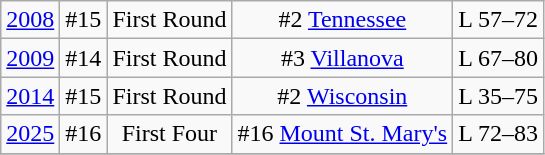<table class="wikitable">
<tr align="center">
<td><a href='#'>2008</a></td>
<td>#15</td>
<td>First Round</td>
<td>#2 <a href='#'>Tennessee</a></td>
<td>L 57–72</td>
</tr>
<tr align="center">
<td><a href='#'>2009</a></td>
<td>#14</td>
<td>First Round</td>
<td>#3 <a href='#'>Villanova</a></td>
<td>L 67–80</td>
</tr>
<tr align="center">
<td><a href='#'>2014</a></td>
<td>#15</td>
<td>First Round</td>
<td>#2 <a href='#'>Wisconsin</a></td>
<td>L 35–75</td>
</tr>
<tr align="center">
<td><a href='#'>2025</a></td>
<td>#16</td>
<td>First Four</td>
<td>#16 <a href='#'>Mount St. Mary's</a></td>
<td>L 72–83</td>
</tr>
<tr>
</tr>
</table>
